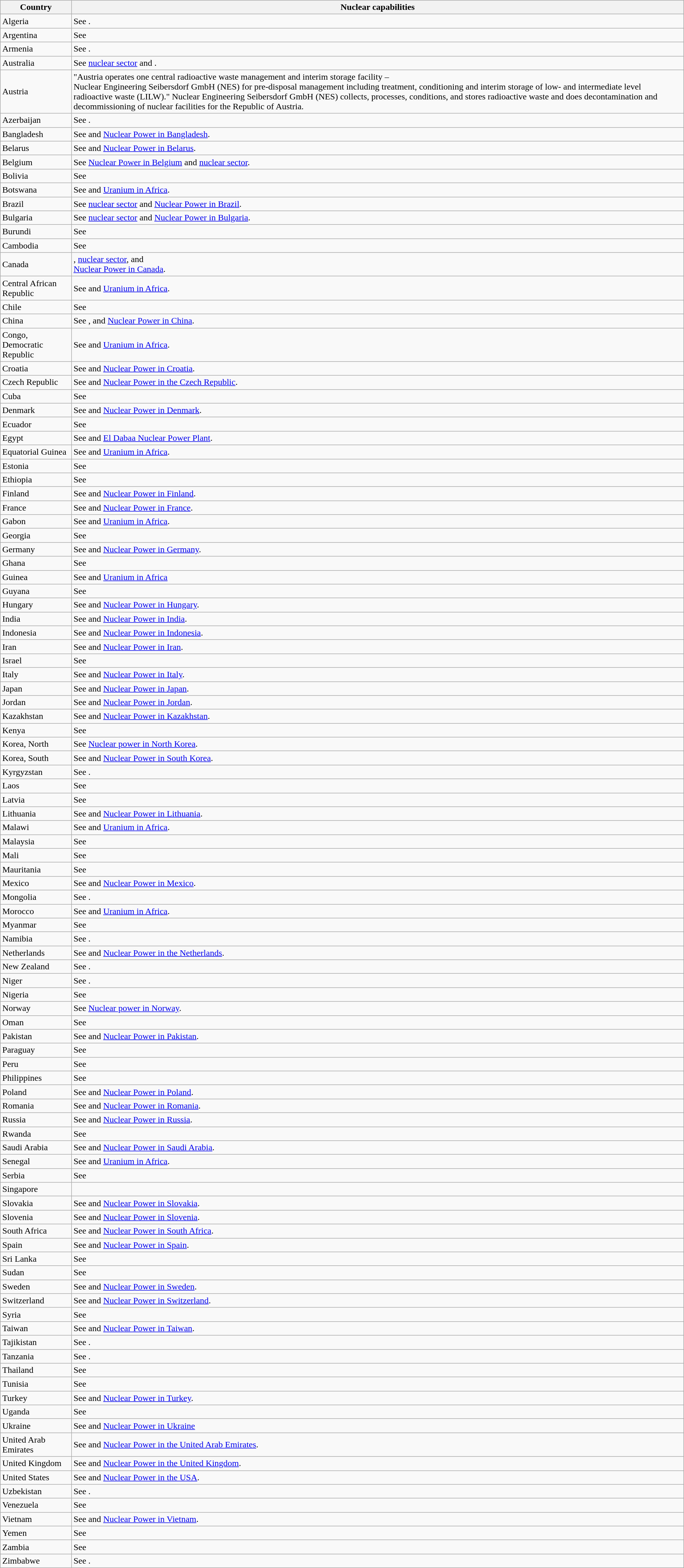<table class="wikitable sortable">
<tr>
<th>Country</th>
<th>Nuclear capabilities</th>
</tr>
<tr>
<td>Algeria</td>
<td>See .</td>
</tr>
<tr>
<td>Argentina</td>
<td>See </td>
</tr>
<tr>
<td>Armenia</td>
<td>See .</td>
</tr>
<tr>
<td>Australia</td>
<td>See <a href='#'>nuclear sector</a> and .</td>
</tr>
<tr>
<td>Austria</td>
<td>"Austria operates one central radioactive waste management and interim storage facility –<br>Nuclear Engineering Seibersdorf GmbH (NES) for pre-disposal management including
treatment, conditioning and interim storage of low- and intermediate level radioactive waste (LILW)." Nuclear Engineering Seibersdorf GmbH (NES) collects, processes, conditions, and stores radioactive waste and does decontamination and decommissioning of nuclear facilities for the Republic of Austria.</td>
</tr>
<tr>
<td>Azerbaijan</td>
<td>See .</td>
</tr>
<tr>
<td>Bangladesh</td>
<td>See  and <a href='#'>Nuclear Power in Bangladesh</a>.</td>
</tr>
<tr>
<td>Belarus</td>
<td>See  and <a href='#'>Nuclear Power in Belarus</a>.</td>
</tr>
<tr>
<td>Belgium</td>
<td>See <a href='#'>Nuclear Power in Belgium</a> and <a href='#'>nuclear sector</a>.</td>
</tr>
<tr>
<td>Bolivia</td>
<td>See </td>
</tr>
<tr>
<td>Botswana</td>
<td>See  and <a href='#'>Uranium in Africa</a>.</td>
</tr>
<tr>
<td>Brazil</td>
<td>See <a href='#'>nuclear sector</a> and <a href='#'>Nuclear Power in Brazil</a>.</td>
</tr>
<tr>
<td>Bulgaria</td>
<td>See <a href='#'>nuclear sector</a> and  <a href='#'>Nuclear Power in Bulgaria</a>.</td>
</tr>
<tr>
<td>Burundi</td>
<td>See </td>
</tr>
<tr>
<td>Cambodia</td>
<td>See </td>
</tr>
<tr>
<td>Canada</td>
<td>, <a href='#'>nuclear sector</a>, and<br><a href='#'>Nuclear Power in Canada</a>.</td>
</tr>
<tr>
<td>Central African Republic</td>
<td>See  and <a href='#'>Uranium in Africa</a>.</td>
</tr>
<tr>
<td>Chile</td>
<td>See </td>
</tr>
<tr>
<td>China</td>
<td>See , and <a href='#'>Nuclear Power in China</a>.</td>
</tr>
<tr>
<td>Congo, Democratic Republic</td>
<td>See  and <a href='#'>Uranium in Africa</a>.</td>
</tr>
<tr>
<td>Croatia</td>
<td>See  and <a href='#'>Nuclear Power in Croatia</a>.</td>
</tr>
<tr>
<td>Czech Republic</td>
<td>See  and <a href='#'>Nuclear Power in the Czech Republic</a>.</td>
</tr>
<tr>
<td>Cuba</td>
<td>See </td>
</tr>
<tr>
<td>Denmark</td>
<td>See  and <a href='#'>Nuclear Power in Denmark</a>.</td>
</tr>
<tr>
<td>Ecuador</td>
<td>See </td>
</tr>
<tr>
<td>Egypt</td>
<td>See  and <a href='#'>El Dabaa Nuclear Power Plant</a>.</td>
</tr>
<tr>
<td>Equatorial Guinea</td>
<td>See  and <a href='#'>Uranium in Africa</a>.</td>
</tr>
<tr>
<td>Estonia</td>
<td>See </td>
</tr>
<tr>
<td>Ethiopia</td>
<td>See </td>
</tr>
<tr>
<td>Finland</td>
<td>See  and <a href='#'>Nuclear Power in Finland</a>.</td>
</tr>
<tr>
<td>France</td>
<td>See  and <a href='#'>Nuclear Power in France</a>.</td>
</tr>
<tr>
<td>Gabon</td>
<td>See  and <a href='#'>Uranium in Africa</a>.</td>
</tr>
<tr>
<td>Georgia</td>
<td>See </td>
</tr>
<tr>
<td>Germany</td>
<td>See  and <a href='#'>Nuclear Power in Germany</a>.</td>
</tr>
<tr>
<td>Ghana</td>
<td>See </td>
</tr>
<tr>
<td>Guinea</td>
<td>See  and <a href='#'>Uranium in Africa</a></td>
</tr>
<tr>
<td>Guyana</td>
<td>See </td>
</tr>
<tr>
<td>Hungary</td>
<td>See  and <a href='#'>Nuclear Power in Hungary</a>.</td>
</tr>
<tr>
<td>India</td>
<td>See  and <a href='#'>Nuclear Power in India</a>.</td>
</tr>
<tr>
<td>Indonesia</td>
<td>See  and <a href='#'>Nuclear Power in Indonesia</a>.</td>
</tr>
<tr>
<td>Iran</td>
<td>See  and <a href='#'>Nuclear Power in Iran</a>.</td>
</tr>
<tr>
<td>Israel</td>
<td>See </td>
</tr>
<tr>
<td>Italy</td>
<td>See  and <a href='#'>Nuclear Power in Italy</a>.</td>
</tr>
<tr>
<td>Japan</td>
<td>See  and <a href='#'>Nuclear Power in Japan</a>.</td>
</tr>
<tr>
<td>Jordan</td>
<td>See  and <a href='#'>Nuclear Power in Jordan</a>.</td>
</tr>
<tr>
<td>Kazakhstan</td>
<td>See  and <a href='#'>Nuclear Power in Kazakhstan</a>.</td>
</tr>
<tr>
<td>Kenya</td>
<td>See </td>
</tr>
<tr>
<td>Korea, North</td>
<td>See <a href='#'>Nuclear power in North Korea</a>.</td>
</tr>
<tr>
<td>Korea, South</td>
<td>See  and <a href='#'>Nuclear Power in South Korea</a>.</td>
</tr>
<tr>
<td>Kyrgyzstan</td>
<td>See .</td>
</tr>
<tr>
<td>Laos</td>
<td>See </td>
</tr>
<tr>
<td>Latvia</td>
<td>See </td>
</tr>
<tr>
<td>Lithuania</td>
<td>See  and <a href='#'>Nuclear Power in Lithuania</a>.</td>
</tr>
<tr>
<td>Malawi</td>
<td>See  and <a href='#'>Uranium in Africa</a>.</td>
</tr>
<tr>
<td>Malaysia</td>
<td>See </td>
</tr>
<tr>
<td>Mali</td>
<td>See </td>
</tr>
<tr>
<td>Mauritania</td>
<td>See </td>
</tr>
<tr>
<td>Mexico</td>
<td>See  and <a href='#'>Nuclear Power in Mexico</a>.</td>
</tr>
<tr>
<td>Mongolia</td>
<td>See .</td>
</tr>
<tr>
<td>Morocco</td>
<td>See  and <a href='#'>Uranium in Africa</a>.</td>
</tr>
<tr>
<td>Myanmar</td>
<td>See </td>
</tr>
<tr>
<td>Namibia</td>
<td>See .</td>
</tr>
<tr>
<td>Netherlands</td>
<td>See  and <a href='#'>Nuclear Power in the Netherlands</a>.</td>
</tr>
<tr>
<td>New Zealand</td>
<td>See .</td>
</tr>
<tr>
<td>Niger</td>
<td>See .</td>
</tr>
<tr>
<td>Nigeria</td>
<td>See </td>
</tr>
<tr>
<td>Norway</td>
<td>See <a href='#'>Nuclear power in Norway</a>.</td>
</tr>
<tr>
<td>Oman</td>
<td>See </td>
</tr>
<tr>
<td>Pakistan</td>
<td>See  and <a href='#'>Nuclear Power in Pakistan</a>.</td>
</tr>
<tr>
<td>Paraguay</td>
<td>See </td>
</tr>
<tr>
<td>Peru</td>
<td>See </td>
</tr>
<tr>
<td>Philippines</td>
<td>See </td>
</tr>
<tr>
<td>Poland</td>
<td>See  and <a href='#'>Nuclear Power in Poland</a>.</td>
</tr>
<tr>
<td>Romania</td>
<td>See  and <a href='#'>Nuclear Power in Romania</a>.</td>
</tr>
<tr>
<td>Russia</td>
<td>See  and <a href='#'>Nuclear Power in Russia</a>.</td>
</tr>
<tr>
<td>Rwanda</td>
<td>See </td>
</tr>
<tr>
<td>Saudi Arabia</td>
<td>See  and <a href='#'>Nuclear Power in Saudi Arabia</a>.</td>
</tr>
<tr>
<td>Senegal</td>
<td>See  and <a href='#'>Uranium in Africa</a>.</td>
</tr>
<tr>
<td>Serbia</td>
<td>See </td>
</tr>
<tr>
<td>Singapore</td>
<td></td>
</tr>
<tr>
<td>Slovakia</td>
<td>See  and <a href='#'>Nuclear Power in Slovakia</a>.</td>
</tr>
<tr>
<td>Slovenia</td>
<td>See  and <a href='#'>Nuclear Power in Slovenia</a>.</td>
</tr>
<tr>
<td>South Africa</td>
<td>See  and <a href='#'>Nuclear Power in South Africa</a>.</td>
</tr>
<tr>
<td>Spain</td>
<td>See  and <a href='#'>Nuclear Power in Spain</a>.</td>
</tr>
<tr>
<td>Sri Lanka</td>
<td>See </td>
</tr>
<tr>
<td>Sudan</td>
<td>See </td>
</tr>
<tr>
<td>Sweden</td>
<td>See  and <a href='#'>Nuclear Power in Sweden</a>.</td>
</tr>
<tr>
<td>Switzerland</td>
<td>See  and <a href='#'>Nuclear Power in Switzerland</a>.</td>
</tr>
<tr>
<td>Syria</td>
<td>See </td>
</tr>
<tr>
<td>Taiwan</td>
<td>See  and <a href='#'>Nuclear Power in Taiwan</a>.</td>
</tr>
<tr>
<td>Tajikistan</td>
<td>See .</td>
</tr>
<tr>
<td>Tanzania</td>
<td>See .</td>
</tr>
<tr>
<td>Thailand</td>
<td>See </td>
</tr>
<tr>
<td>Tunisia</td>
<td>See </td>
</tr>
<tr>
<td>Turkey</td>
<td>See  and <a href='#'>Nuclear Power in Turkey</a>.</td>
</tr>
<tr>
<td>Uganda</td>
<td>See </td>
</tr>
<tr>
<td>Ukraine</td>
<td>See  and <a href='#'>Nuclear Power in Ukraine</a></td>
</tr>
<tr>
<td>United Arab Emirates</td>
<td>See  and <a href='#'>Nuclear Power in the United Arab Emirates</a>.</td>
</tr>
<tr>
<td>United Kingdom</td>
<td>See  and <a href='#'>Nuclear Power in the United Kingdom</a>.</td>
</tr>
<tr>
<td>United States</td>
<td>See  and <a href='#'>Nuclear Power in the USA</a>.</td>
</tr>
<tr>
<td>Uzbekistan</td>
<td>See .</td>
</tr>
<tr>
<td>Venezuela</td>
<td>See </td>
</tr>
<tr>
<td>Vietnam</td>
<td>See  and <a href='#'>Nuclear Power in Vietnam</a>.</td>
</tr>
<tr>
<td>Yemen</td>
<td>See </td>
</tr>
<tr>
<td>Zambia</td>
<td>See </td>
</tr>
<tr>
<td>Zimbabwe</td>
<td>See .</td>
</tr>
</table>
